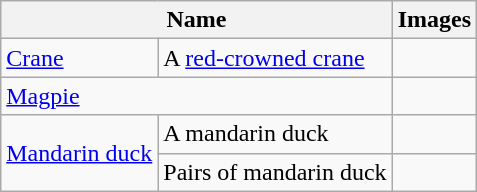<table class="wikitable sortable mw-collapsible">
<tr>
<th colspan="2">Name</th>
<th>Images</th>
</tr>
<tr>
<td><a href='#'>Crane</a></td>
<td>A <a href='#'>red-crowned crane</a></td>
<td></td>
</tr>
<tr>
<td colspan="2"><a href='#'>Magpie</a></td>
<td></td>
</tr>
<tr>
<td rowspan="2"><a href='#'>Mandarin duck</a></td>
<td>A mandarin duck</td>
<td></td>
</tr>
<tr>
<td>Pairs of mandarin duck</td>
<td></td>
</tr>
</table>
